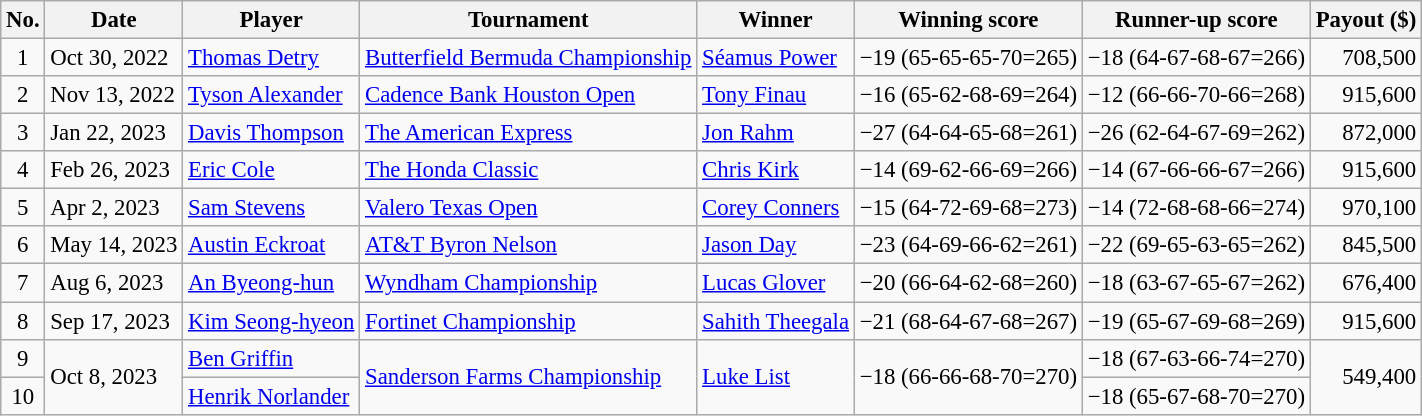<table class="wikitable" style="font-size:95%;">
<tr>
<th>No.</th>
<th>Date</th>
<th>Player</th>
<th>Tournament</th>
<th>Winner</th>
<th>Winning score</th>
<th>Runner-up score</th>
<th>Payout ($)</th>
</tr>
<tr>
<td align=center>1</td>
<td>Oct 30, 2022</td>
<td> <a href='#'>Thomas Detry</a></td>
<td><a href='#'>Butterfield Bermuda Championship</a></td>
<td> <a href='#'>Séamus Power</a></td>
<td>−19 (65-65-65-70=265)</td>
<td>−18 (64-67-68-67=266)</td>
<td align=right>708,500</td>
</tr>
<tr>
<td align=center>2</td>
<td>Nov 13, 2022</td>
<td> <a href='#'>Tyson Alexander</a></td>
<td><a href='#'>Cadence Bank Houston Open</a></td>
<td> <a href='#'>Tony Finau</a></td>
<td>−16 (65-62-68-69=264)</td>
<td>−12 (66-66-70-66=268)</td>
<td align=right>915,600</td>
</tr>
<tr>
<td align=center>3</td>
<td>Jan 22, 2023</td>
<td> <a href='#'>Davis Thompson</a></td>
<td><a href='#'>The American Express</a></td>
<td> <a href='#'>Jon Rahm</a></td>
<td>−27 (64-64-65-68=261)</td>
<td>−26 (62-64-67-69=262)</td>
<td align=right>872,000</td>
</tr>
<tr>
<td align=center>4</td>
<td>Feb 26, 2023</td>
<td> <a href='#'>Eric Cole</a></td>
<td><a href='#'>The Honda Classic</a></td>
<td> <a href='#'>Chris Kirk</a></td>
<td>−14 (69-62-66-69=266)</td>
<td>−14 (67-66-66-67=266)</td>
<td align=right>915,600</td>
</tr>
<tr>
<td align=center>5</td>
<td>Apr 2, 2023</td>
<td> <a href='#'>Sam Stevens</a></td>
<td><a href='#'>Valero Texas Open</a></td>
<td> <a href='#'>Corey Conners</a></td>
<td>−15 (64-72-69-68=273)</td>
<td>−14 (72-68-68-66=274)</td>
<td align=right>970,100</td>
</tr>
<tr>
<td align=center>6</td>
<td>May 14, 2023</td>
<td> <a href='#'>Austin Eckroat</a></td>
<td><a href='#'>AT&T Byron Nelson</a></td>
<td> <a href='#'>Jason Day</a></td>
<td>−23 (64-69-66-62=261)</td>
<td>−22 (69-65-63-65=262)</td>
<td align=right>845,500</td>
</tr>
<tr>
<td align=center>7</td>
<td>Aug 6, 2023</td>
<td> <a href='#'>An Byeong-hun</a></td>
<td><a href='#'>Wyndham Championship</a></td>
<td> <a href='#'>Lucas Glover</a></td>
<td>−20 (66-64-62-68=260)</td>
<td>−18 (63-67-65-67=262)</td>
<td align=right>676,400</td>
</tr>
<tr>
<td align=center>8</td>
<td>Sep 17, 2023</td>
<td> <a href='#'>Kim Seong-hyeon</a></td>
<td><a href='#'>Fortinet Championship</a></td>
<td> <a href='#'>Sahith Theegala</a></td>
<td>−21 (68-64-67-68=267)</td>
<td>−19 (65-67-69-68=269)</td>
<td align=right>915,600</td>
</tr>
<tr>
<td align=center>9</td>
<td rowspan=2>Oct 8, 2023</td>
<td> <a href='#'>Ben Griffin</a></td>
<td rowspan=2><a href='#'>Sanderson Farms Championship</a></td>
<td rowspan=2> <a href='#'>Luke List</a></td>
<td rowspan=2>−18 (66-66-68-70=270)</td>
<td>−18 (67-63-66-74=270)</td>
<td rowspan=2 align=right>549,400</td>
</tr>
<tr>
<td align=center>10</td>
<td> <a href='#'>Henrik Norlander</a></td>
<td>−18 (65-67-68-70=270)</td>
</tr>
</table>
